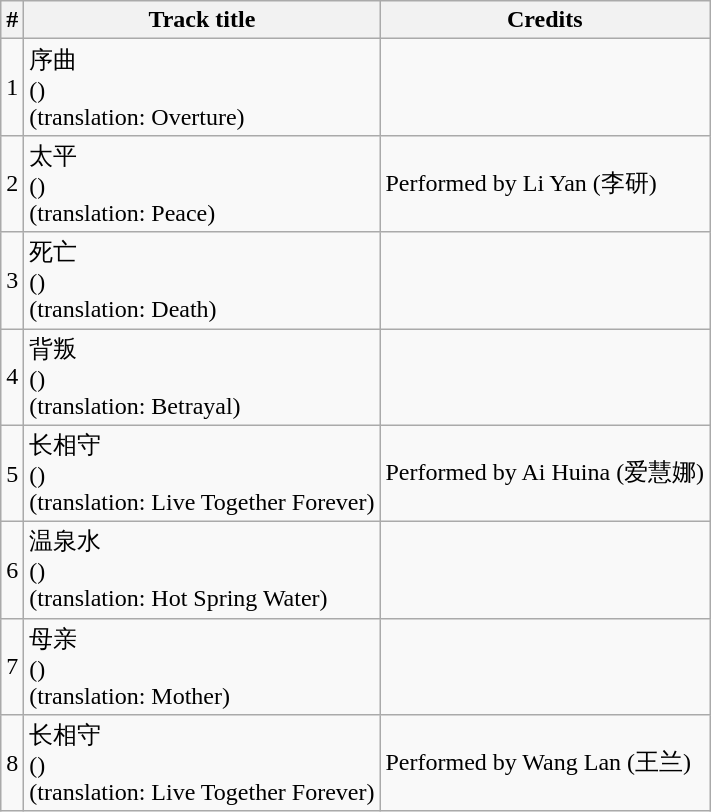<table class="wikitable">
<tr>
<th>#</th>
<th>Track title</th>
<th>Credits</th>
</tr>
<tr>
<td>1</td>
<td>序曲<br>()<br>(translation: Overture)</td>
<td></td>
</tr>
<tr>
<td>2</td>
<td>太平<br>()<br>(translation: Peace)</td>
<td>Performed by Li Yan (李研)</td>
</tr>
<tr>
<td>3</td>
<td>死亡<br>()<br>(translation: Death)</td>
<td></td>
</tr>
<tr>
<td>4</td>
<td>背叛<br>()<br>(translation: Betrayal)</td>
<td></td>
</tr>
<tr>
<td>5</td>
<td>长相守<br>()<br>(translation: Live Together Forever)</td>
<td>Performed by Ai Huina (爱慧娜)</td>
</tr>
<tr>
<td>6</td>
<td>温泉水<br>()<br>(translation: Hot Spring Water)</td>
<td></td>
</tr>
<tr>
<td>7</td>
<td>母亲<br>()<br>(translation: Mother)</td>
<td></td>
</tr>
<tr>
<td>8</td>
<td>长相守<br>()<br>(translation: Live Together Forever)</td>
<td>Performed by Wang Lan (王兰)</td>
</tr>
</table>
